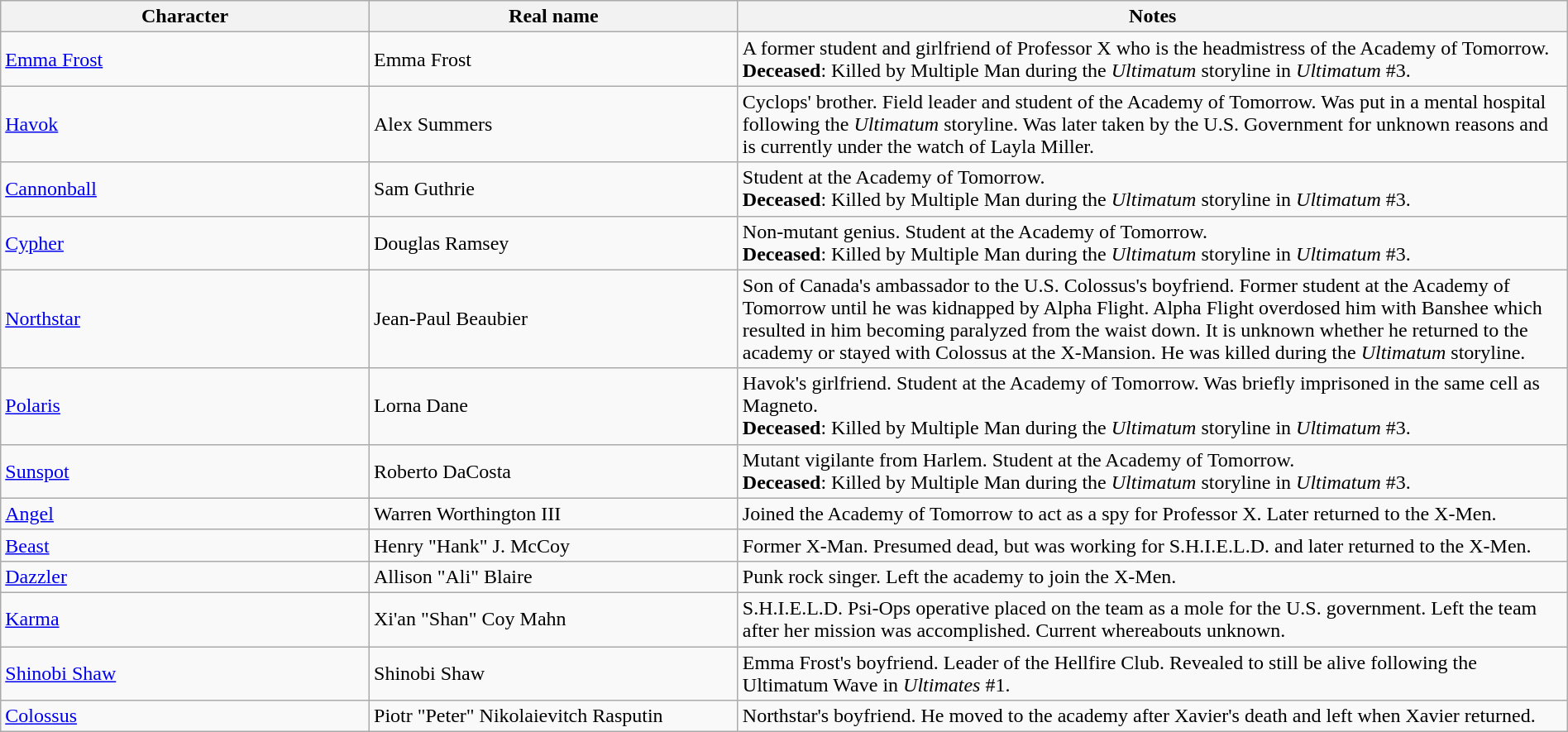<table class="wikitable" width=100%>
<tr>
<th width=20%>Character</th>
<th width=20%>Real name</th>
<th width=45%>Notes</th>
</tr>
<tr>
<td><a href='#'>Emma Frost</a></td>
<td>Emma Frost</td>
<td>A former student and girlfriend of Professor X who is the headmistress of the Academy of Tomorrow.<br><strong>Deceased</strong>: Killed by Multiple Man during the <em>Ultimatum</em> storyline in <em>Ultimatum</em> #3.</td>
</tr>
<tr>
<td><a href='#'>Havok</a></td>
<td>Alex Summers</td>
<td>Cyclops' brother. Field leader and student of the Academy of Tomorrow. Was put in a mental hospital following the <em>Ultimatum</em> storyline. Was later taken by the U.S. Government for unknown reasons and is currently under the watch of Layla Miller.</td>
</tr>
<tr>
<td><a href='#'>Cannonball</a></td>
<td>Sam Guthrie</td>
<td>Student at the Academy of Tomorrow.<br><strong>Deceased</strong>: Killed by Multiple Man during the <em>Ultimatum</em> storyline in <em>Ultimatum</em> #3.</td>
</tr>
<tr>
<td><a href='#'>Cypher</a></td>
<td>Douglas Ramsey</td>
<td>Non-mutant genius. Student at the Academy of Tomorrow.<br><strong>Deceased</strong>: Killed by Multiple Man during the <em>Ultimatum</em> storyline in <em>Ultimatum</em> #3.</td>
</tr>
<tr>
<td><a href='#'>Northstar</a></td>
<td>Jean-Paul Beaubier</td>
<td>Son of Canada's ambassador to the U.S. Colossus's boyfriend. Former student at the Academy of Tomorrow until he was kidnapped by Alpha Flight. Alpha Flight overdosed him with Banshee which resulted in him becoming paralyzed from the waist down. It is unknown whether he returned to the academy or stayed with Colossus at the X-Mansion. He was killed during the <em>Ultimatum</em> storyline.</td>
</tr>
<tr>
<td><a href='#'>Polaris</a></td>
<td>Lorna Dane</td>
<td>Havok's girlfriend. Student at the Academy of Tomorrow. Was briefly imprisoned in the same cell as Magneto.<br><strong>Deceased</strong>: Killed by Multiple Man during the <em>Ultimatum</em> storyline in <em>Ultimatum</em> #3.</td>
</tr>
<tr>
<td><a href='#'>Sunspot</a></td>
<td>Roberto DaCosta</td>
<td>Mutant vigilante from Harlem. Student at the Academy of Tomorrow.<br><strong>Deceased</strong>: Killed by Multiple Man during the <em>Ultimatum</em> storyline in <em>Ultimatum</em> #3.</td>
</tr>
<tr>
<td><a href='#'>Angel</a></td>
<td>Warren Worthington III</td>
<td>Joined the Academy of Tomorrow to act as a spy for Professor X. Later returned to the X-Men.</td>
</tr>
<tr>
<td><a href='#'>Beast</a></td>
<td>Henry "Hank" J. McCoy</td>
<td>Former X-Man. Presumed dead, but was working for S.H.I.E.L.D. and later returned to the X-Men.</td>
</tr>
<tr>
<td><a href='#'>Dazzler</a></td>
<td>Allison "Ali" Blaire</td>
<td>Punk rock singer. Left the academy to join the X-Men.</td>
</tr>
<tr>
<td><a href='#'>Karma</a></td>
<td>Xi'an "Shan" Coy Mahn</td>
<td>S.H.I.E.L.D. Psi-Ops operative placed on the team as a mole for the U.S. government. Left the team after her mission was accomplished. Current whereabouts unknown.</td>
</tr>
<tr>
<td><a href='#'>Shinobi Shaw</a></td>
<td>Shinobi Shaw</td>
<td>Emma Frost's boyfriend. Leader of the Hellfire Club. Revealed to still be alive following the Ultimatum Wave in <em>Ultimates</em> #1.</td>
</tr>
<tr>
<td><a href='#'>Colossus</a></td>
<td>Piotr "Peter" Nikolaievitch Rasputin</td>
<td>Northstar's boyfriend. He moved to the academy after Xavier's death and left when Xavier returned.</td>
</tr>
</table>
